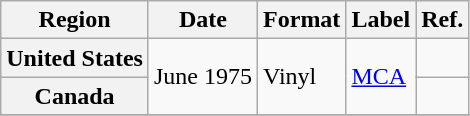<table class="wikitable plainrowheaders">
<tr>
<th scope="col">Region</th>
<th scope="col">Date</th>
<th scope="col">Format</th>
<th scope="col">Label</th>
<th scope="col">Ref.</th>
</tr>
<tr>
<th scope="row">United States</th>
<td rowspan="2">June 1975</td>
<td rowspan="2">Vinyl</td>
<td rowspan="2"><a href='#'>MCA</a></td>
<td></td>
</tr>
<tr>
<th scope="row">Canada</th>
<td></td>
</tr>
<tr>
</tr>
</table>
